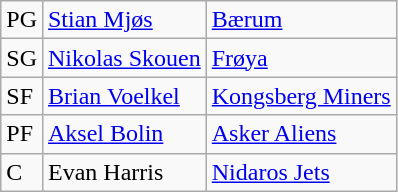<table class="wikitable">
<tr>
<td>PG</td>
<td><a href='#'>Stian Mjøs</a></td>
<td><a href='#'>Bærum</a></td>
</tr>
<tr>
<td>SG</td>
<td><a href='#'>Nikolas Skouen</a></td>
<td><a href='#'>Frøya</a></td>
</tr>
<tr>
<td>SF</td>
<td><a href='#'>Brian Voelkel</a></td>
<td><a href='#'>Kongsberg Miners</a></td>
</tr>
<tr>
<td>PF</td>
<td><a href='#'>Aksel Bolin</a></td>
<td><a href='#'>Asker Aliens</a></td>
</tr>
<tr>
<td>C</td>
<td>Evan Harris</td>
<td><a href='#'>Nidaros Jets</a></td>
</tr>
</table>
